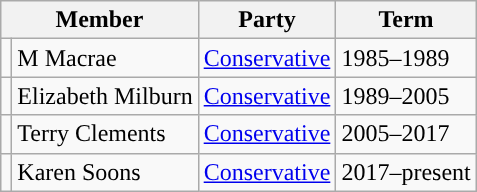<table class="wikitable">
<tr>
<th colspan="2">Member</th>
<th>Party</th>
<th>Term</th>
</tr>
<tr>
<td style="background-color: "></td>
<td>M Macrae</td>
<td><a href='#'>Conservative</a></td>
<td>1985–1989</td>
</tr>
<tr>
<td style="background-color: "></td>
<td>Elizabeth Milburn</td>
<td><a href='#'>Conservative</a></td>
<td>1989–2005</td>
</tr>
<tr>
<td style="background-color: "></td>
<td>Terry Clements</td>
<td><a href='#'>Conservative</a></td>
<td>2005–2017</td>
</tr>
<tr>
<td style="background-color: "></td>
<td>Karen Soons</td>
<td><a href='#'>Conservative</a></td>
<td>2017–present</td>
</tr>
</table>
